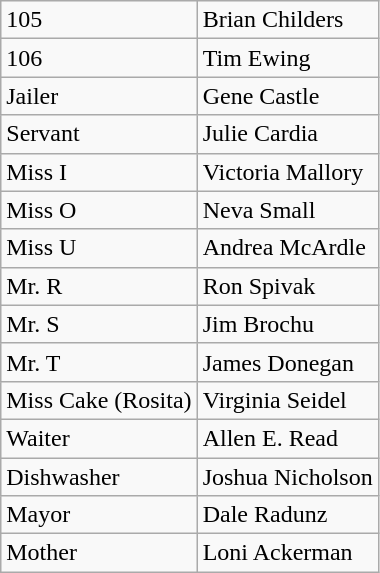<table class="wikitable">
<tr>
<td>105</td>
<td>Brian Childers</td>
</tr>
<tr>
<td>106</td>
<td>Tim Ewing</td>
</tr>
<tr>
<td>Jailer</td>
<td>Gene Castle</td>
</tr>
<tr>
<td>Servant</td>
<td>Julie Cardia</td>
</tr>
<tr>
<td>Miss I</td>
<td>Victoria Mallory</td>
</tr>
<tr>
<td>Miss O</td>
<td>Neva Small</td>
</tr>
<tr>
<td>Miss U</td>
<td>Andrea McArdle</td>
</tr>
<tr>
<td>Mr. R</td>
<td>Ron Spivak</td>
</tr>
<tr>
<td>Mr. S</td>
<td>Jim Brochu</td>
</tr>
<tr>
<td>Mr. T</td>
<td>James Donegan</td>
</tr>
<tr>
<td>Miss Cake (Rosita)</td>
<td>Virginia Seidel</td>
</tr>
<tr>
<td>Waiter</td>
<td>Allen E. Read</td>
</tr>
<tr>
<td>Dishwasher</td>
<td>Joshua Nicholson</td>
</tr>
<tr>
<td>Mayor</td>
<td>Dale Radunz</td>
</tr>
<tr>
<td>Mother</td>
<td>Loni Ackerman</td>
</tr>
</table>
